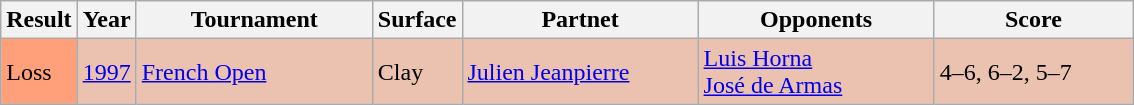<table class="sortable wikitable">
<tr>
<th style="width:40px;">Result</th>
<th style="width:30px;">Year</th>
<th style="width:150px;">Tournament</th>
<th style="width:50px;">Surface</th>
<th style="width:150px;">Partnet</th>
<th style="width:150px;">Opponents</th>
<th style="width:125px;" class="unsortable">Score</th>
</tr>
<tr style="background:#ebc2af;">
<td style="background:#ffa07a;">Loss</td>
<td><a href='#'>1997</a></td>
<td><a href='#'>French Open</a></td>
<td>Clay</td>
<td> <a href='#'>Julien Jeanpierre</a></td>
<td> <a href='#'>Luis Horna</a> <br>  <a href='#'>José de Armas</a></td>
<td>4–6, 6–2, 5–7</td>
</tr>
</table>
